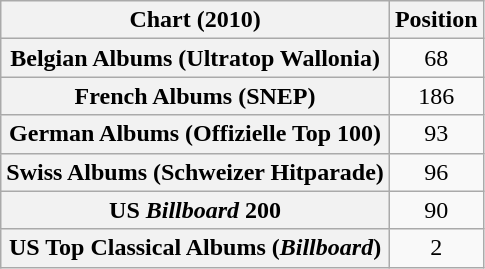<table class="wikitable sortable plainrowheaders" style="text-align:center">
<tr>
<th scope="col">Chart (2010)</th>
<th scope="col">Position</th>
</tr>
<tr>
<th scope="row">Belgian Albums (Ultratop Wallonia)</th>
<td>68</td>
</tr>
<tr>
<th scope="row">French Albums (SNEP)</th>
<td>186</td>
</tr>
<tr>
<th scope="row">German Albums (Offizielle Top 100)</th>
<td>93</td>
</tr>
<tr>
<th scope="row">Swiss Albums (Schweizer Hitparade)</th>
<td>96</td>
</tr>
<tr>
<th scope="row">US <em>Billboard</em> 200</th>
<td>90</td>
</tr>
<tr>
<th scope="row">US Top Classical Albums (<em>Billboard</em>)</th>
<td>2</td>
</tr>
</table>
